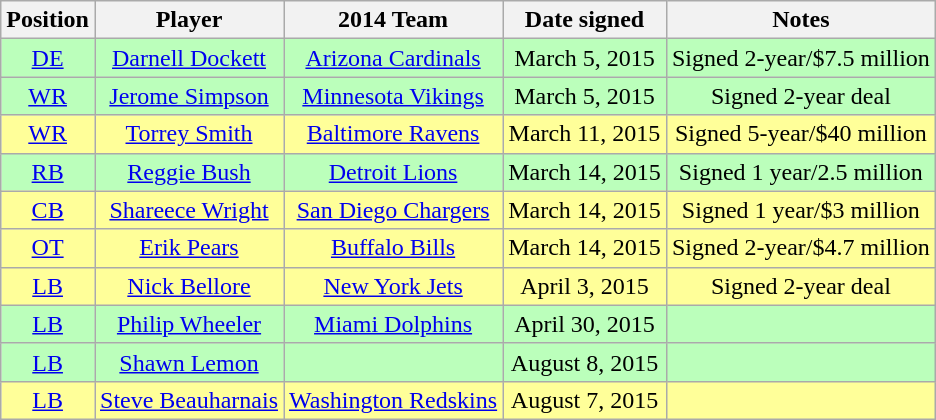<table class="sortable wikitable">
<tr>
<th>Position</th>
<th>Player</th>
<th>2014 Team</th>
<th>Date signed</th>
<th>Notes</th>
</tr>
<tr style="background:#bfb; text-align:center;">
<td><a href='#'>DE</a></td>
<td><a href='#'>Darnell Dockett</a></td>
<td><a href='#'>Arizona Cardinals</a></td>
<td>March 5, 2015</td>
<td>Signed 2-year/$7.5 million</td>
</tr>
<tr style="background:#bfb; text-align:center;">
<td><a href='#'>WR</a></td>
<td><a href='#'>Jerome Simpson</a></td>
<td><a href='#'>Minnesota Vikings</a></td>
<td>March 5, 2015</td>
<td>Signed 2-year deal</td>
</tr>
<tr style="background:#ff9; text-align:center;">
<td><a href='#'>WR</a></td>
<td><a href='#'>Torrey Smith</a></td>
<td><a href='#'>Baltimore Ravens</a></td>
<td>March 11, 2015</td>
<td>Signed 5-year/$40 million</td>
</tr>
<tr style="background:#bfb; text-align:center;">
<td><a href='#'>RB</a></td>
<td><a href='#'>Reggie Bush</a></td>
<td><a href='#'>Detroit Lions</a></td>
<td>March 14, 2015</td>
<td>Signed 1 year/2.5 million</td>
</tr>
<tr style="background:#ff9; text-align:center;">
<td><a href='#'>CB</a></td>
<td><a href='#'>Shareece Wright</a></td>
<td><a href='#'>San Diego Chargers</a></td>
<td>March 14, 2015</td>
<td>Signed 1 year/$3 million</td>
</tr>
<tr style="background:#ff9; text-align:center;">
<td><a href='#'>OT</a></td>
<td><a href='#'>Erik Pears</a></td>
<td><a href='#'>Buffalo Bills</a></td>
<td>March 14, 2015</td>
<td>Signed 2-year/$4.7 million</td>
</tr>
<tr style="background:#ff9; text-align:center;">
<td><a href='#'>LB</a></td>
<td><a href='#'>Nick Bellore</a></td>
<td><a href='#'>New York Jets</a></td>
<td>April 3, 2015</td>
<td>Signed 2-year deal</td>
</tr>
<tr style="background:#bfb; text-align:center;">
<td><a href='#'>LB</a></td>
<td><a href='#'>Philip Wheeler</a></td>
<td><a href='#'>Miami Dolphins</a></td>
<td>April 30, 2015</td>
<td></td>
</tr>
<tr style="background:#bfb; text-align:center;">
<td><a href='#'>LB</a></td>
<td><a href='#'>Shawn Lemon</a></td>
<td></td>
<td>August 8, 2015</td>
<td></td>
</tr>
<tr style="background:#ff9; text-align:center;">
<td><a href='#'>LB</a></td>
<td><a href='#'>Steve Beauharnais</a></td>
<td><a href='#'>Washington Redskins</a></td>
<td>August 7, 2015</td>
<td></td>
</tr>
</table>
